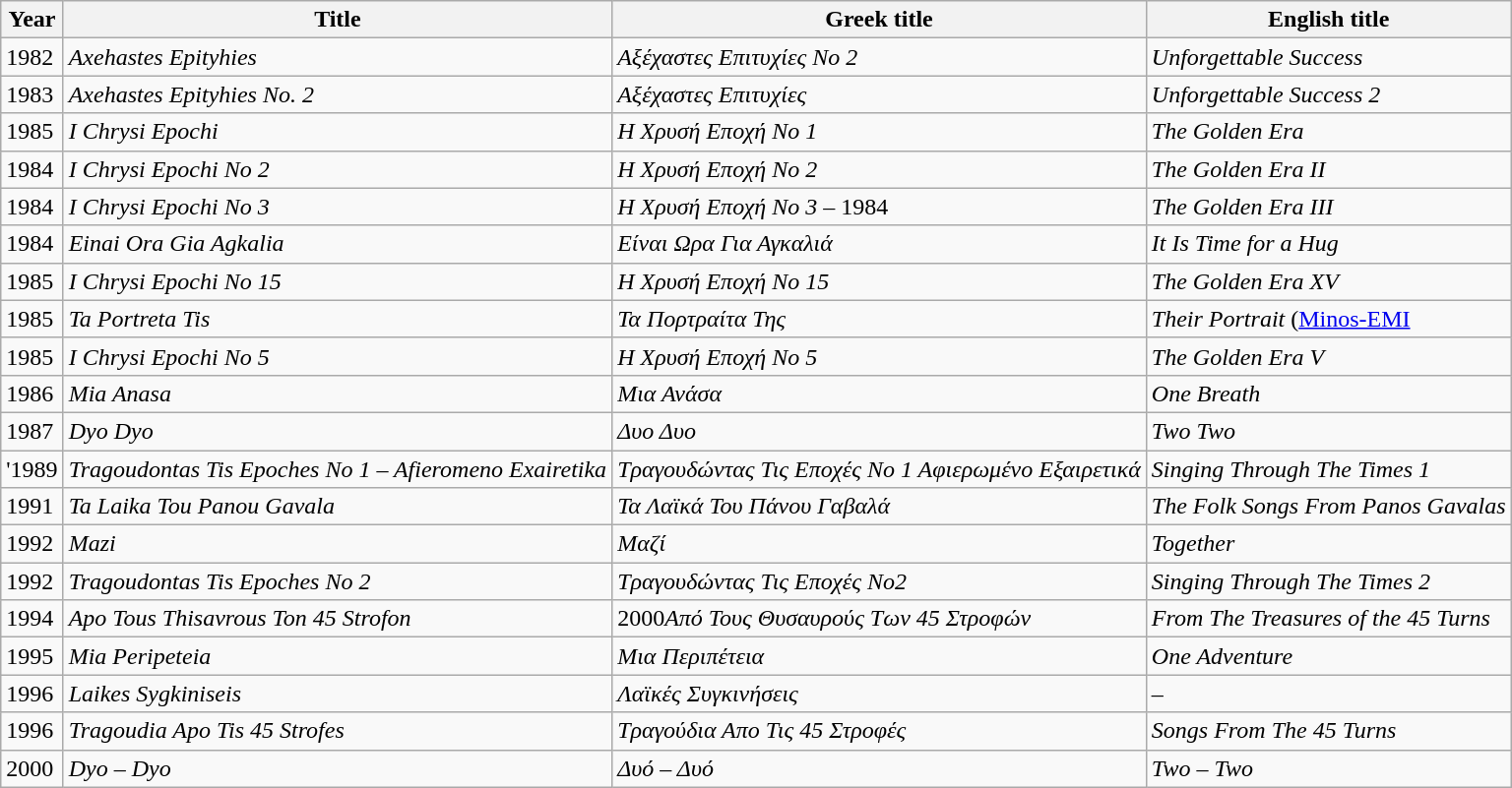<table class="wikitable">
<tr>
<th>Year</th>
<th>Title</th>
<th>Greek title</th>
<th>English title</th>
</tr>
<tr>
<td>1982</td>
<td><em>Axehastes Epityhies</em></td>
<td><em>Αξέχαστες Επιτυχίες Νο 2</em></td>
<td><em>Unforgettable Success</em></td>
</tr>
<tr>
<td>1983</td>
<td><em>Axehastes Epityhies No. 2</em></td>
<td><em>Αξέχαστες Επιτυχίες</em></td>
<td><em>Unforgettable Success 2</em></td>
</tr>
<tr>
<td>1985</td>
<td><em>I Chrysi Epochi</em></td>
<td><em>Η Χρυσή Εποχή Νο 1</em></td>
<td><em>The Golden Era</em></td>
</tr>
<tr>
<td>1984</td>
<td><em>I Chrysi Epochi No 2</em></td>
<td><em>Η Χρυσή Εποχή Νο 2</em></td>
<td><em>The Golden Era II</em></td>
</tr>
<tr>
<td>1984</td>
<td><em>I Chrysi Epochi No 3</em></td>
<td><em>Η Χρυσή Εποχή Νο 3</em> – 1984</td>
<td><em>The Golden Era III</em></td>
</tr>
<tr>
<td>1984</td>
<td><em>Einai Ora Gia Agkalia</em></td>
<td><em>Είναι Ωρα Για Αγκαλιά</em></td>
<td><em>It Is Time for a Hug</em></td>
</tr>
<tr>
<td>1985</td>
<td><em>I Chrysi Epochi No 15</em></td>
<td><em>Η Χρυσή Εποχή Νο 15</em></td>
<td><em>The Golden Era XV</em></td>
</tr>
<tr>
<td>1985</td>
<td><em>Ta Portreta Tis</em></td>
<td><em>Τα Πορτραίτα Της</em></td>
<td><em>Their Portrait</em> (<a href='#'>Minos-EMI</a></td>
</tr>
<tr>
<td>1985</td>
<td><em>I Chrysi Epochi No 5</em></td>
<td><em>Η Χρυσή Εποχή Νο 5</em></td>
<td><em>The Golden Era V</em></td>
</tr>
<tr>
<td>1986</td>
<td><em>Mia Anasa</em></td>
<td><em>Μια Ανάσα</em></td>
<td><em>One Breath</em></td>
</tr>
<tr>
<td>1987</td>
<td><em>Dyo Dyo</em></td>
<td><em>Δυο Δυο</em></td>
<td><em>Two Two</em></td>
</tr>
<tr>
<td>'1989</td>
<td><em>Tragoudontas Tis Epoches No 1 – Afieromeno Exairetika</em></td>
<td><em>Τραγουδώντας Τις Εποχές Νο 1 Αφιερωμένο Εξαιρετικά</em></td>
<td><em>Singing Through The Times 1</em></td>
</tr>
<tr>
<td>1991</td>
<td><em>Ta Laika Tou Panou Gavala</em></td>
<td><em>Τα Λαϊκά Του Πάνου Γαβαλά</em></td>
<td><em>The Folk Songs From Panos Gavalas</em></td>
</tr>
<tr>
<td>1992</td>
<td><em>Mazi</em></td>
<td><em>Μαζί</em></td>
<td><em>Together</em></td>
</tr>
<tr>
<td>1992</td>
<td><em>Tragoudontas Tis Epoches No 2</em></td>
<td><em>Τραγουδώντας Τις Εποχές No2</em></td>
<td><em>Singing Through The Times 2</em></td>
</tr>
<tr>
<td>1994</td>
<td><em>Apo Tous Thisavrous Ton 45 Strofon</em></td>
<td>2000<em>Από Τους Θυσαυρούς Των 45 Στροφών</em></td>
<td><em>From The Treasures of the 45 Turns</em></td>
</tr>
<tr>
<td>1995</td>
<td><em>Mia Peripeteia</em></td>
<td><em>Μια Περιπέτεια</em></td>
<td><em>One Adventure</em></td>
</tr>
<tr>
<td>1996</td>
<td><em>Laikes Sygkiniseis</em></td>
<td><em>Λαϊκές Συγκινήσεις</em></td>
<td>–</td>
</tr>
<tr>
<td>1996</td>
<td><em>Tragoudia Apo Tis 45 Strofes</em></td>
<td><em>Τραγούδια Απο Τις 45 Στροφές</em></td>
<td><em>Songs From The 45 Turns</em></td>
</tr>
<tr>
<td>2000</td>
<td><em>Dyo – Dyo</em></td>
<td><em>Δυό – Δυό</em></td>
<td><em>Two – Two</em></td>
</tr>
</table>
